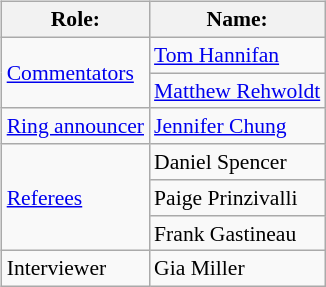<table class=wikitable style="font-size:90%; margin: 0.5em 0 0.5em 1em; float: right; clear: right;">
<tr>
<th>Role:</th>
<th>Name:</th>
</tr>
<tr>
<td rowspan=2><a href='#'>Commentators</a></td>
<td><a href='#'>Tom Hannifan</a></td>
</tr>
<tr>
<td><a href='#'>Matthew Rehwoldt</a></td>
</tr>
<tr>
<td><a href='#'>Ring announcer</a></td>
<td><a href='#'>Jennifer Chung</a></td>
</tr>
<tr>
<td rowspan=3><a href='#'>Referees</a></td>
<td>Daniel Spencer</td>
</tr>
<tr>
<td>Paige Prinzivalli</td>
</tr>
<tr>
<td>Frank Gastineau</td>
</tr>
<tr>
<td>Interviewer</td>
<td>Gia Miller</td>
</tr>
</table>
